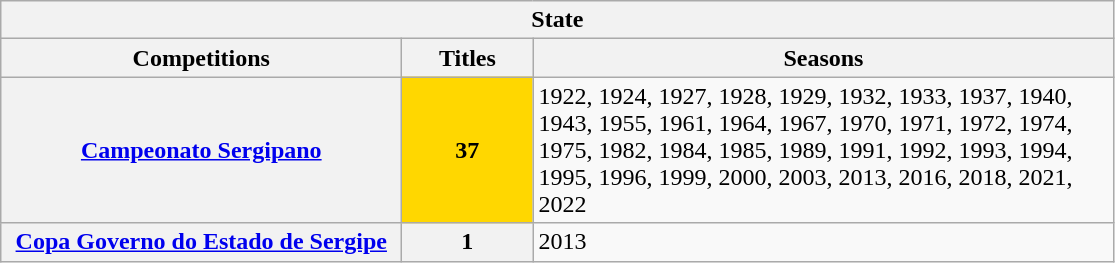<table class="wikitable">
<tr>
<th colspan="3">State</th>
</tr>
<tr>
<th style="width:260px">Competitions</th>
<th style="width:80px">Titles</th>
<th style="width:380px">Seasons</th>
</tr>
<tr>
<th style="text-align:center"><a href='#'>Campeonato Sergipano</a></th>
<td bgcolor="gold" style="text-align:center"><strong>37</strong></td>
<td align="left">1922, 1924, 1927, 1928, 1929, 1932, 1933, 1937, 1940, 1943, 1955, 1961, 1964, 1967, 1970, 1971, 1972, 1974, 1975, 1982, 1984, 1985, 1989, 1991, 1992, 1993, 1994, 1995, 1996, 1999, 2000, 2003, 2013, 2016, 2018, 2021, 2022</td>
</tr>
<tr>
<th><a href='#'>Copa Governo do Estado de Sergipe</a></th>
<th style="text-align:center"><strong>1</strong></th>
<td align="left">2013</td>
</tr>
</table>
